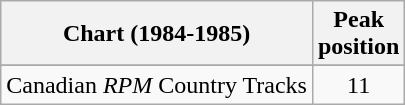<table class="wikitable">
<tr>
<th align="left">Chart (1984-1985)</th>
<th style="text-align:center;">Peak<br>position</th>
</tr>
<tr>
</tr>
<tr>
<td align="left">Canadian <em>RPM</em> Country Tracks</td>
<td style="text-align:center;">11</td>
</tr>
</table>
